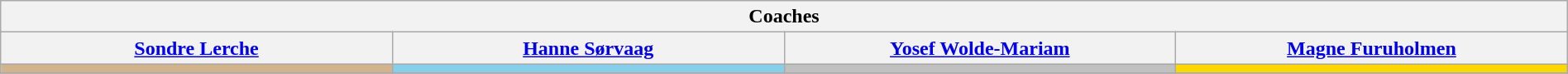<table class="wikitable nowrap" style="text-align:center; width:100%">
<tr>
<th colspan="4">Coaches</th>
</tr>
<tr>
<th width="25%"><a href='#'>Sondre Lerche</a></th>
<th width="25%"><a href='#'>Hanne Sørvaag</a></th>
<th width="25%"><a href='#'>Yosef Wolde-Mariam</a></th>
<th width="25%"><a href='#'>Magne Furuholmen</a></th>
</tr>
<tr>
<td style="background:tan"></td>
<td style="background:skyblue"></td>
<td style="background:silver"></td>
<td style="background:gold"></td>
</tr>
<tr>
</tr>
</table>
